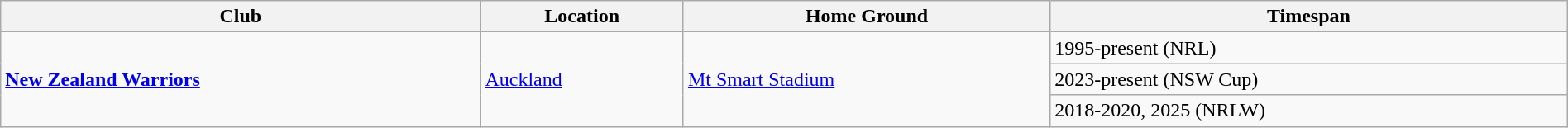<table class="wikitable sortable" style="width:100%;">
<tr>
<th>Club</th>
<th>Location</th>
<th>Home Ground</th>
<th>Timespan</th>
</tr>
<tr>
<td rowspan="3"> <strong><a href='#'>New Zealand Warriors</a></strong></td>
<td rowspan="3"><a href='#'>Auckland</a></td>
<td rowspan="3"><a href='#'>Mt Smart Stadium</a></td>
<td>1995-present (NRL)</td>
</tr>
<tr>
<td>2023-present (NSW Cup)</td>
</tr>
<tr>
<td>2018-2020, 2025 (NRLW)</td>
</tr>
</table>
